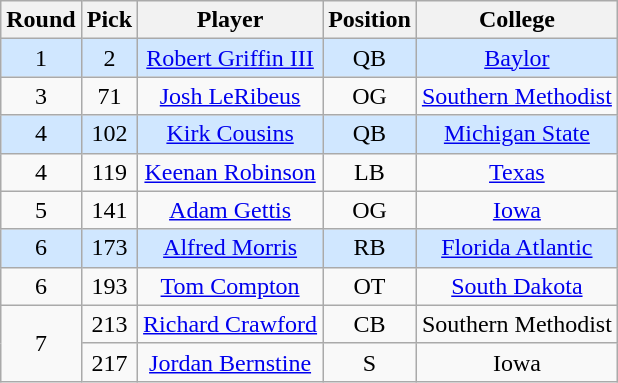<table class="wikitable sortable sortable"  style="text-align:center;">
<tr>
<th>Round</th>
<th>Pick</th>
<th>Player</th>
<th>Position</th>
<th>College</th>
</tr>
<tr style="background:#d0e7ff;">
<td>1</td>
<td>2</td>
<td><a href='#'>Robert Griffin III</a></td>
<td>QB</td>
<td><a href='#'>Baylor</a></td>
</tr>
<tr>
<td>3</td>
<td>71</td>
<td><a href='#'>Josh LeRibeus</a></td>
<td>OG</td>
<td><a href='#'>Southern Methodist</a></td>
</tr>
<tr style="background:#d0e7ff;">
<td>4</td>
<td>102</td>
<td><a href='#'>Kirk Cousins</a></td>
<td>QB</td>
<td><a href='#'>Michigan State</a></td>
</tr>
<tr>
<td>4</td>
<td>119</td>
<td><a href='#'>Keenan Robinson</a></td>
<td>LB</td>
<td><a href='#'>Texas</a></td>
</tr>
<tr>
<td>5</td>
<td>141</td>
<td><a href='#'>Adam Gettis</a></td>
<td>OG</td>
<td><a href='#'>Iowa</a></td>
</tr>
<tr style="background:#d0e7ff;">
<td>6</td>
<td>173</td>
<td><a href='#'>Alfred Morris</a></td>
<td>RB</td>
<td><a href='#'>Florida Atlantic</a></td>
</tr>
<tr>
<td>6</td>
<td>193</td>
<td><a href='#'>Tom Compton</a></td>
<td>OT</td>
<td><a href='#'>South Dakota</a></td>
</tr>
<tr>
<td rowspan="2">7</td>
<td>213</td>
<td><a href='#'>Richard Crawford</a></td>
<td>CB</td>
<td>Southern Methodist</td>
</tr>
<tr>
<td>217</td>
<td><a href='#'>Jordan Bernstine</a></td>
<td>S</td>
<td>Iowa</td>
</tr>
</table>
